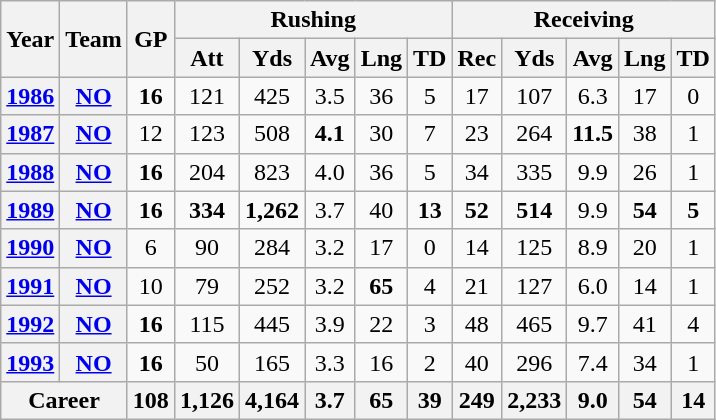<table class="wikitable" style="text-align: center;">
<tr>
<th rowspan="2">Year</th>
<th rowspan="2">Team</th>
<th rowspan="2">GP</th>
<th colspan="5">Rushing</th>
<th colspan="5">Receiving</th>
</tr>
<tr>
<th>Att</th>
<th>Yds</th>
<th>Avg</th>
<th>Lng</th>
<th>TD</th>
<th>Rec</th>
<th>Yds</th>
<th>Avg</th>
<th>Lng</th>
<th>TD</th>
</tr>
<tr>
<th><a href='#'>1986</a></th>
<th><a href='#'>NO</a></th>
<td><strong>16</strong></td>
<td>121</td>
<td>425</td>
<td>3.5</td>
<td>36</td>
<td>5</td>
<td>17</td>
<td>107</td>
<td>6.3</td>
<td>17</td>
<td>0</td>
</tr>
<tr>
<th><a href='#'>1987</a></th>
<th><a href='#'>NO</a></th>
<td>12</td>
<td>123</td>
<td>508</td>
<td><strong>4.1</strong></td>
<td>30</td>
<td>7</td>
<td>23</td>
<td>264</td>
<td><strong>11.5</strong></td>
<td>38</td>
<td>1</td>
</tr>
<tr>
<th><a href='#'>1988</a></th>
<th><a href='#'>NO</a></th>
<td><strong>16</strong></td>
<td>204</td>
<td>823</td>
<td>4.0</td>
<td>36</td>
<td>5</td>
<td>34</td>
<td>335</td>
<td>9.9</td>
<td>26</td>
<td>1</td>
</tr>
<tr>
<th><a href='#'>1989</a></th>
<th><a href='#'>NO</a></th>
<td><strong>16</strong></td>
<td><strong>334</strong></td>
<td><strong>1,262</strong></td>
<td>3.7</td>
<td>40</td>
<td><strong>13</strong></td>
<td><strong>52</strong></td>
<td><strong>514</strong></td>
<td>9.9</td>
<td><strong>54</strong></td>
<td><strong>5</strong></td>
</tr>
<tr>
<th><a href='#'>1990</a></th>
<th><a href='#'>NO</a></th>
<td>6</td>
<td>90</td>
<td>284</td>
<td>3.2</td>
<td>17</td>
<td>0</td>
<td>14</td>
<td>125</td>
<td>8.9</td>
<td>20</td>
<td>1</td>
</tr>
<tr>
<th><a href='#'>1991</a></th>
<th><a href='#'>NO</a></th>
<td>10</td>
<td>79</td>
<td>252</td>
<td>3.2</td>
<td><strong>65</strong></td>
<td>4</td>
<td>21</td>
<td>127</td>
<td>6.0</td>
<td>14</td>
<td>1</td>
</tr>
<tr>
<th><a href='#'>1992</a></th>
<th><a href='#'>NO</a></th>
<td><strong>16</strong></td>
<td>115</td>
<td>445</td>
<td>3.9</td>
<td>22</td>
<td>3</td>
<td>48</td>
<td>465</td>
<td>9.7</td>
<td>41</td>
<td>4</td>
</tr>
<tr>
<th><a href='#'>1993</a></th>
<th><a href='#'>NO</a></th>
<td><strong>16</strong></td>
<td>50</td>
<td>165</td>
<td>3.3</td>
<td>16</td>
<td>2</td>
<td>40</td>
<td>296</td>
<td>7.4</td>
<td>34</td>
<td>1</td>
</tr>
<tr>
<th colspan="2">Career</th>
<th>108</th>
<th>1,126</th>
<th>4,164</th>
<th>3.7</th>
<th>65</th>
<th>39</th>
<th>249</th>
<th>2,233</th>
<th>9.0</th>
<th>54</th>
<th>14</th>
</tr>
</table>
